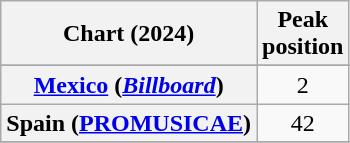<table class="wikitable sortable plainrowheaders" style="text-align:center">
<tr>
<th scope="col">Chart (2024)</th>
<th scope="col">Peak<br>position</th>
</tr>
<tr>
</tr>
<tr>
</tr>
<tr>
<th scope="row"><a href='#'>Mexico</a> (<em><a href='#'>Billboard</a></em>)</th>
<td>2</td>
</tr>
<tr>
<th scope="row">Spain (<a href='#'>PROMUSICAE</a>)</th>
<td>42</td>
</tr>
<tr>
</tr>
</table>
